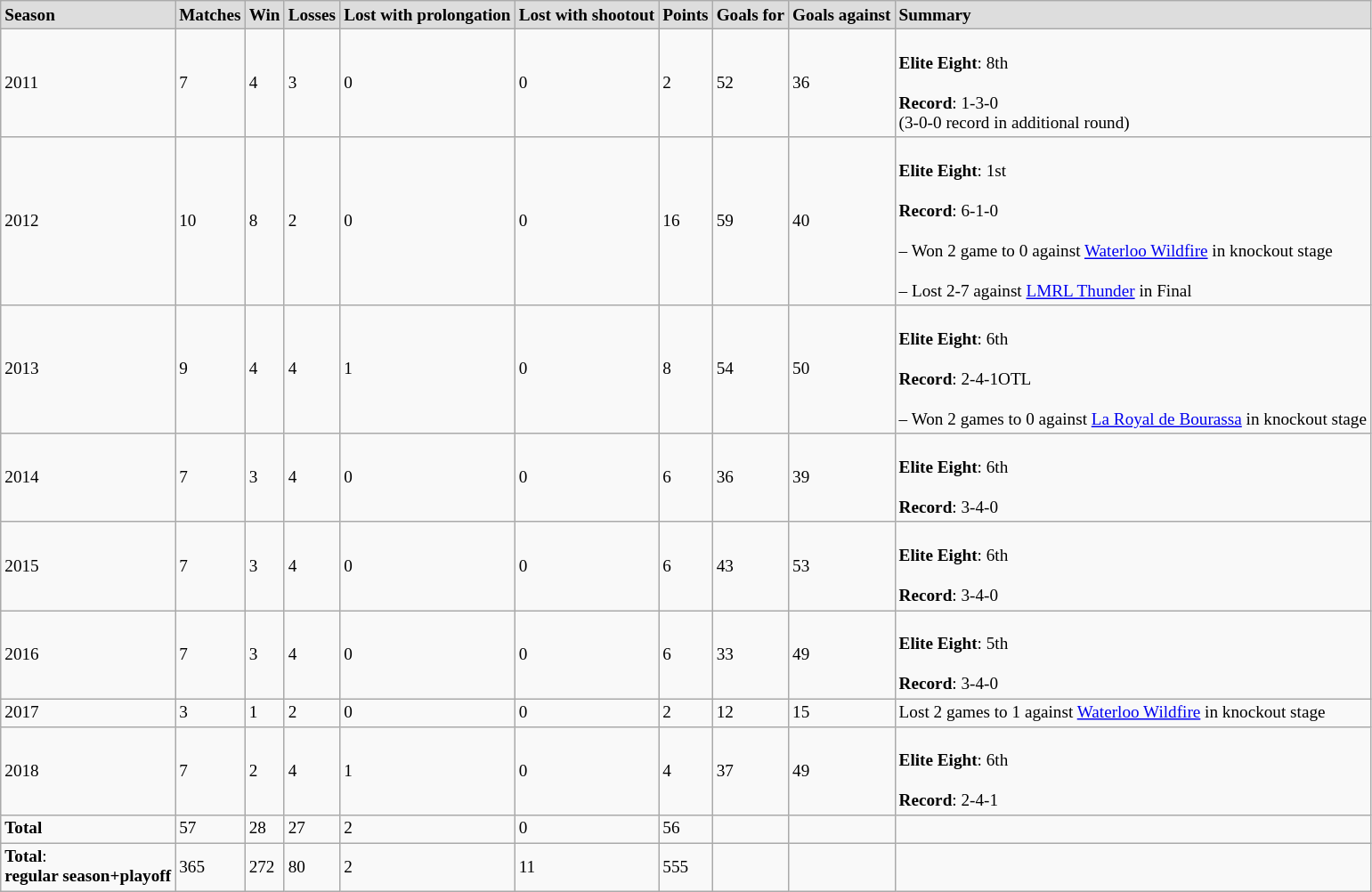<table class="wikitable" style="text-align:left; font-size:80%;">
<tr align="left" style="font-weight:bold; background-color:#dddddd;" |>
<td align="left">Season</td>
<td>Matches</td>
<td>Win</td>
<td>Losses</td>
<td>Lost with prolongation</td>
<td>Lost with shootout</td>
<td>Points</td>
<td>Goals for</td>
<td>Goals against</td>
<td>Summary</td>
</tr>
<tr align="Left">
<td align="Left">2011</td>
<td>7</td>
<td>4</td>
<td>3</td>
<td>0</td>
<td>0</td>
<td>2</td>
<td>52</td>
<td>36</td>
<td><br><strong>Elite Eight</strong>: 8th<br>
<br>
<strong>Record</strong>: 1-3-0 <br>(3-0-0 record in additional round)</td>
</tr>
<tr align="Left">
<td align="Left">2012</td>
<td>10</td>
<td>8</td>
<td>2</td>
<td>0</td>
<td>0</td>
<td>16</td>
<td>59</td>
<td>40</td>
<td><br><strong>Elite Eight</strong>: 1st<br>
<br><strong>Record</strong>: 6-1-0<br>
<br> – Won 2 game to 0 against <a href='#'>Waterloo Wildfire</a> in knockout stage
<br><br> – Lost 2-7 against <a href='#'>LMRL Thunder</a> in Final</td>
</tr>
<tr align="Left">
<td align="Left">2013</td>
<td>9</td>
<td>4</td>
<td>4</td>
<td>1</td>
<td>0</td>
<td>8</td>
<td>54</td>
<td>50</td>
<td><br><strong>Elite Eight</strong>: 6th<br>
<br>
<strong>Record</strong>: 2-4-1OTL<br>
<br> – Won 2 games to 0 against <a href='#'>La Royal de Bourassa</a> in knockout stage</td>
</tr>
<tr align="Left">
<td align="Left">2014</td>
<td>7</td>
<td>3</td>
<td>4</td>
<td>0</td>
<td>0</td>
<td>6</td>
<td>36</td>
<td>39</td>
<td><br><strong>Elite Eight</strong>: 6th<br>
<br><strong>Record</strong>: 3-4-0</td>
</tr>
<tr align="Left">
<td align="Left">2015</td>
<td>7</td>
<td>3</td>
<td>4</td>
<td>0</td>
<td>0</td>
<td>6</td>
<td>43</td>
<td>53</td>
<td><br><strong>Elite Eight</strong>: 6th<br>
<br><strong>Record</strong>: 3-4-0</td>
</tr>
<tr align="Left">
<td align="Left">2016</td>
<td>7</td>
<td>3</td>
<td>4</td>
<td>0</td>
<td>0</td>
<td>6</td>
<td>33</td>
<td>49</td>
<td><br><strong>Elite Eight</strong>: 5th<br>
<br><strong>Record</strong>: 3-4-0</td>
</tr>
<tr align="Left">
<td align="Left">2017</td>
<td>3</td>
<td>1</td>
<td>2</td>
<td>0</td>
<td>0</td>
<td>2</td>
<td>12</td>
<td>15</td>
<td>Lost 2 games to 1 against <a href='#'>Waterloo Wildfire</a> in knockout stage</td>
</tr>
<tr align="Left">
<td align="Left">2018</td>
<td>7</td>
<td>2</td>
<td>4</td>
<td>1</td>
<td>0</td>
<td>4</td>
<td>37</td>
<td>49</td>
<td><br><strong>Elite Eight</strong>: 6th<br>
<br><strong>Record</strong>: 2-4-1</td>
</tr>
<tr align="Left">
<td align="Left"><strong>Total</strong></td>
<td>57</td>
<td>28</td>
<td>27</td>
<td>2</td>
<td>0</td>
<td>56</td>
<td></td>
<td></td>
<td></td>
</tr>
<tr align="Left">
<td align="Left"><strong>Total</strong>:<br><strong>regular season+playoff</strong></td>
<td>365</td>
<td>272</td>
<td>80</td>
<td>2</td>
<td>11</td>
<td>555</td>
<td></td>
<td></td>
<td></td>
</tr>
</table>
